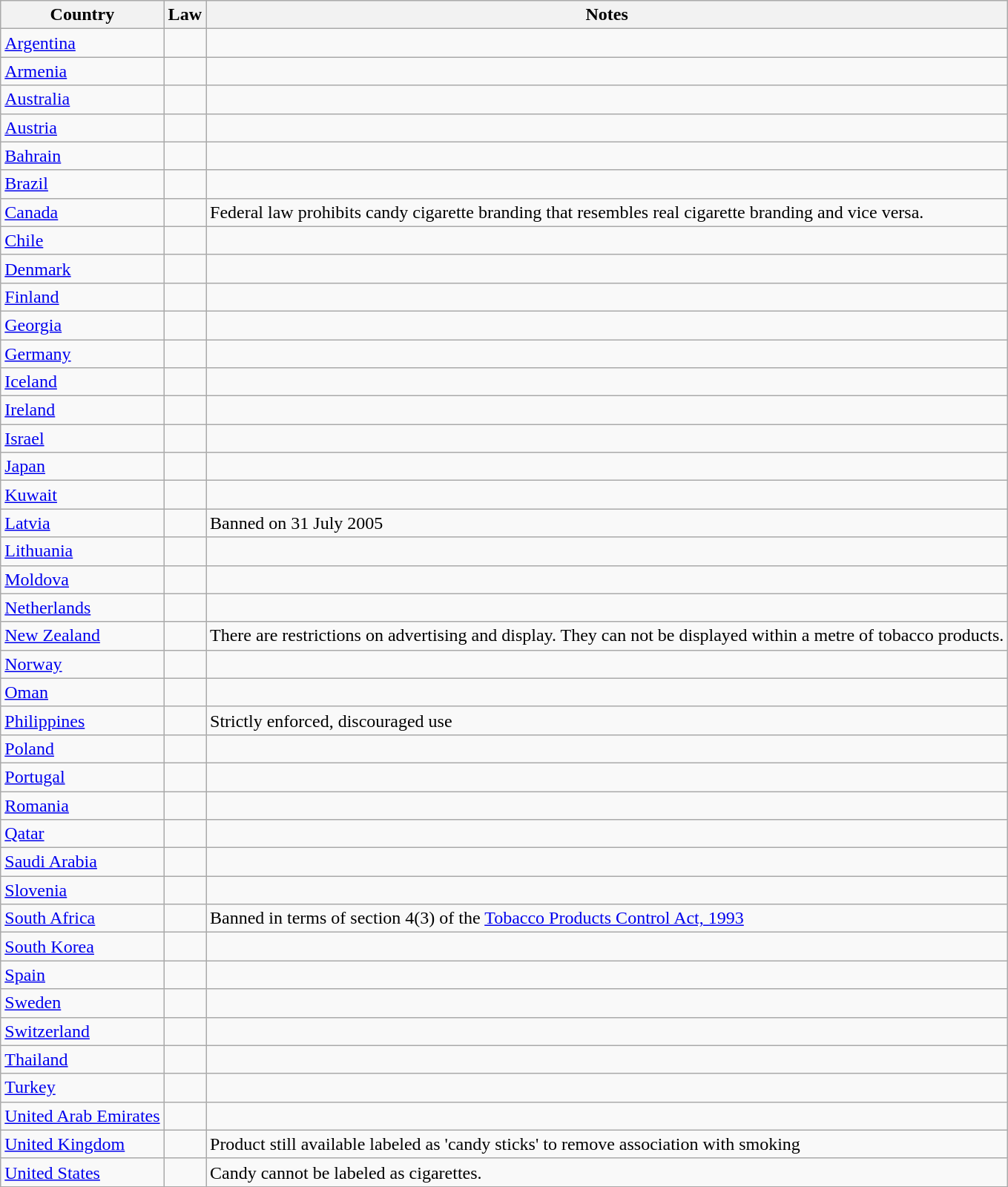<table class="wikitable sortable">
<tr>
<th>Country</th>
<th>Law</th>
<th class=unsortable>Notes</th>
</tr>
<tr>
<td><a href='#'>Argentina</a></td>
<td></td>
<td></td>
</tr>
<tr>
<td><a href='#'>Armenia</a></td>
<td></td>
<td></td>
</tr>
<tr>
<td><a href='#'>Australia</a></td>
<td></td>
<td></td>
</tr>
<tr>
<td><a href='#'>Austria</a></td>
<td></td>
<td></td>
</tr>
<tr>
<td><a href='#'>Bahrain</a></td>
<td></td>
<td></td>
</tr>
<tr>
<td><a href='#'>Brazil</a></td>
<td></td>
<td></td>
</tr>
<tr>
<td><a href='#'>Canada</a></td>
<td></td>
<td>Federal law prohibits candy cigarette branding that resembles real cigarette branding and vice versa.</td>
</tr>
<tr>
<td><a href='#'>Chile</a></td>
<td></td>
<td></td>
</tr>
<tr>
<td><a href='#'>Denmark</a></td>
<td></td>
<td></td>
</tr>
<tr>
<td><a href='#'>Finland</a></td>
<td></td>
<td></td>
</tr>
<tr>
<td><a href='#'>Georgia</a></td>
<td></td>
<td></td>
</tr>
<tr>
<td><a href='#'>Germany</a></td>
<td></td>
<td></td>
</tr>
<tr>
<td><a href='#'>Iceland</a></td>
<td></td>
<td></td>
</tr>
<tr>
<td><a href='#'>Ireland</a></td>
<td></td>
<td></td>
</tr>
<tr>
<td><a href='#'>Israel</a></td>
<td></td>
<td></td>
</tr>
<tr>
<td><a href='#'>Japan</a></td>
<td></td>
<td></td>
</tr>
<tr>
<td><a href='#'>Kuwait</a></td>
<td></td>
<td></td>
</tr>
<tr>
<td><a href='#'>Latvia</a></td>
<td></td>
<td>Banned on 31 July 2005</td>
</tr>
<tr>
<td><a href='#'>Lithuania</a></td>
<td></td>
<td></td>
</tr>
<tr>
<td><a href='#'>Moldova</a></td>
<td></td>
<td></td>
</tr>
<tr>
<td><a href='#'>Netherlands</a></td>
<td></td>
<td></td>
</tr>
<tr>
<td><a href='#'>New Zealand</a></td>
<td></td>
<td>There are restrictions on advertising and display. They can not be displayed within a metre of tobacco products.</td>
</tr>
<tr>
<td><a href='#'>Norway</a></td>
<td></td>
<td></td>
</tr>
<tr>
<td><a href='#'>Oman</a></td>
<td></td>
<td></td>
</tr>
<tr>
<td><a href='#'>Philippines</a></td>
<td></td>
<td>Strictly enforced, discouraged use</td>
</tr>
<tr>
<td><a href='#'>Poland</a></td>
<td></td>
<td></td>
</tr>
<tr>
<td><a href='#'>Portugal</a></td>
<td></td>
<td></td>
</tr>
<tr>
<td><a href='#'>Romania</a></td>
<td></td>
<td></td>
</tr>
<tr>
<td><a href='#'>Qatar</a></td>
<td></td>
<td></td>
</tr>
<tr>
<td><a href='#'>Saudi Arabia</a></td>
<td></td>
<td></td>
</tr>
<tr>
<td><a href='#'>Slovenia</a></td>
<td></td>
<td></td>
</tr>
<tr>
<td><a href='#'>South Africa</a></td>
<td></td>
<td>Banned in terms of section 4(3) of the <a href='#'>Tobacco Products Control Act, 1993</a></td>
</tr>
<tr>
<td><a href='#'>South Korea</a></td>
<td></td>
<td></td>
</tr>
<tr>
<td><a href='#'>Spain</a></td>
<td></td>
<td></td>
</tr>
<tr>
<td><a href='#'>Sweden</a></td>
<td></td>
<td></td>
</tr>
<tr>
<td><a href='#'>Switzerland</a></td>
<td></td>
<td></td>
</tr>
<tr>
<td><a href='#'>Thailand</a></td>
<td></td>
<td></td>
</tr>
<tr>
<td><a href='#'>Turkey</a></td>
<td></td>
<td></td>
</tr>
<tr>
<td><a href='#'>United Arab Emirates</a></td>
<td></td>
<td></td>
</tr>
<tr>
<td><a href='#'>United Kingdom</a></td>
<td></td>
<td>Product still available labeled as 'candy sticks' to remove association with smoking</td>
</tr>
<tr>
<td><a href='#'>United States</a></td>
<td></td>
<td>Candy cannot be labeled as cigarettes.</td>
</tr>
</table>
